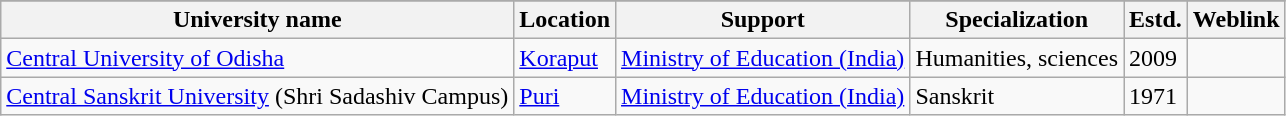<table class="wikitable sortable">
<tr>
</tr>
<tr>
<th>University name</th>
<th>Location</th>
<th>Support</th>
<th>Specialization</th>
<th>Estd.</th>
<th>Weblink</th>
</tr>
<tr>
<td><a href='#'>Central University of Odisha</a></td>
<td><a href='#'>Koraput</a></td>
<td><a href='#'>Ministry of Education (India)</a></td>
<td>Humanities, sciences</td>
<td>2009</td>
<td></td>
</tr>
<tr>
<td><a href='#'>Central Sanskrit University</a> (Shri Sadashiv Campus)</td>
<td><a href='#'>Puri</a></td>
<td><a href='#'>Ministry of Education (India)</a></td>
<td>Sanskrit</td>
<td>1971</td>
<td></td>
</tr>
</table>
